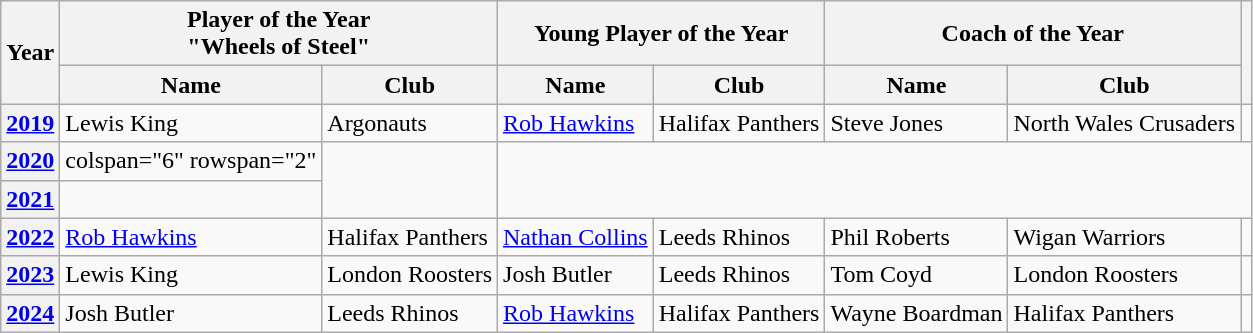<table class="wikitable">
<tr>
<th rowspan=2>Year</th>
<th colspan=2>Player of the Year<br>"Wheels of Steel"</th>
<th colspan=2>Young Player of the Year</th>
<th colspan=2>Coach of the Year</th>
<th rowspan=2></th>
</tr>
<tr>
<th>Name</th>
<th>Club</th>
<th>Name</th>
<th>Club</th>
<th>Name</th>
<th>Club</th>
</tr>
<tr>
<th scope=row><a href='#'>2019</a></th>
<td>Lewis King</td>
<td>Argonauts</td>
<td><a href='#'>Rob Hawkins</a></td>
<td> Halifax Panthers</td>
<td>Steve Jones</td>
<td> North Wales Crusaders</td>
<td></td>
</tr>
<tr>
<th scope=row><a href='#'>2020</a></th>
<td>colspan="6" rowspan="2" </td>
<td rowspan=2></td>
</tr>
<tr>
<th scope=row><a href='#'>2021</a></th>
</tr>
<tr>
<th scope=row><a href='#'>2022</a></th>
<td><a href='#'>Rob Hawkins</a></td>
<td> Halifax Panthers</td>
<td><a href='#'>Nathan Collins</a></td>
<td> Leeds Rhinos</td>
<td>Phil Roberts</td>
<td> Wigan Warriors</td>
<td></td>
</tr>
<tr>
<th scope=row><a href='#'>2023</a></th>
<td>Lewis King</td>
<td> London Roosters</td>
<td>Josh Butler</td>
<td> Leeds Rhinos</td>
<td>Tom Coyd</td>
<td> London Roosters</td>
<td></td>
</tr>
<tr>
<th scope=row><a href='#'>2024</a></th>
<td>Josh Butler</td>
<td> Leeds Rhinos</td>
<td><a href='#'>Rob Hawkins</a></td>
<td> Halifax Panthers</td>
<td>Wayne Boardman</td>
<td> Halifax Panthers</td>
<td></td>
</tr>
</table>
